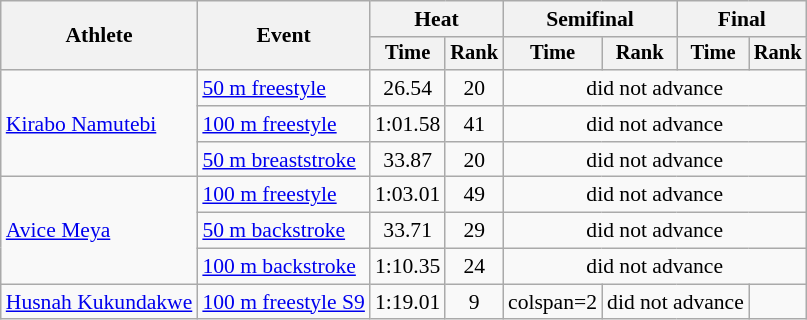<table class=wikitable style=font-size:90%>
<tr>
<th rowspan=2>Athlete</th>
<th rowspan=2>Event</th>
<th colspan=2>Heat</th>
<th colspan=2>Semifinal</th>
<th colspan=2>Final</th>
</tr>
<tr style=font-size:95%>
<th>Time</th>
<th>Rank</th>
<th>Time</th>
<th>Rank</th>
<th>Time</th>
<th>Rank</th>
</tr>
<tr align=center>
<td align=left rowspan=3><a href='#'>Kirabo Namutebi</a></td>
<td align=left rowspan="1"><a href='#'>50 m freestyle</a></td>
<td>26.54</td>
<td>20</td>
<td colspan=4>did not advance</td>
</tr>
<tr align=center>
<td align=left rowspan="1"><a href='#'>100 m freestyle</a></td>
<td>1:01.58</td>
<td>41</td>
<td colspan=4>did not advance</td>
</tr>
<tr align=center>
<td align=left rowspan="1"><a href='#'>50 m breaststroke</a></td>
<td>33.87</td>
<td>20</td>
<td colspan=4>did not advance</td>
</tr>
<tr align=center>
<td align=left rowspan=3><a href='#'>Avice Meya</a></td>
<td align=left rowspan="1"><a href='#'>100 m freestyle</a></td>
<td>1:03.01</td>
<td>49</td>
<td colspan=4>did not advance</td>
</tr>
<tr align=center>
<td align=left rowspan="1"><a href='#'>50 m backstroke</a></td>
<td>33.71</td>
<td>29</td>
<td colspan=4>did not advance</td>
</tr>
<tr align=center>
<td align=left rowspan="1"><a href='#'>100 m backstroke</a></td>
<td>1:10.35</td>
<td>24</td>
<td colspan=4>did not advance</td>
</tr>
<tr align=center>
<td align=left><a href='#'>Husnah Kukundakwe</a></td>
<td align=left rowspan="1"><a href='#'>100 m freestyle S9</a></td>
<td>1:19.01</td>
<td>9</td>
<td>colspan=2 </td>
<td colspan=2>did not advance</td>
</tr>
</table>
